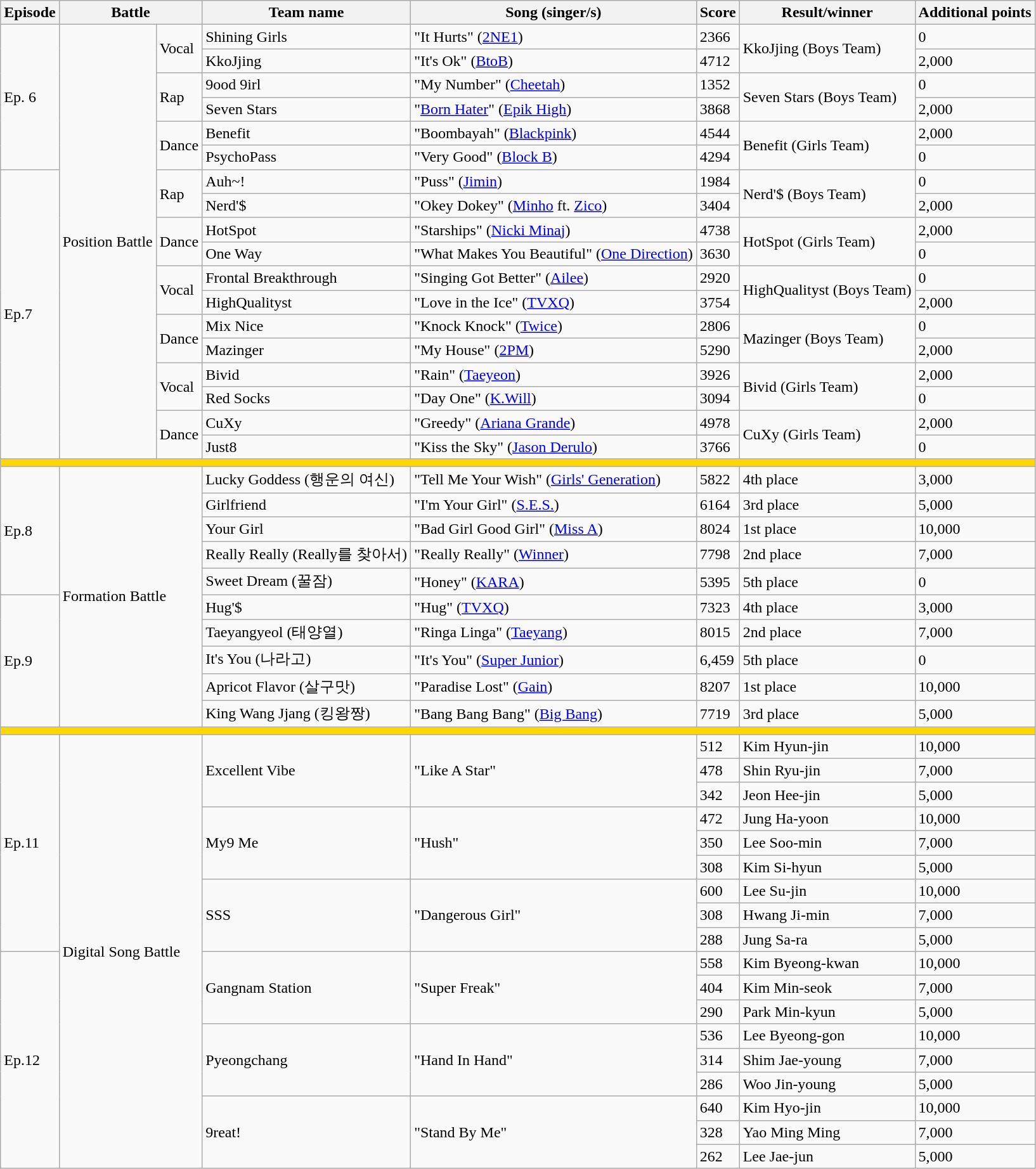<table class="wikitable center">
<tr>
<th>Episode</th>
<th colspan=2>Battle</th>
<th>Team name</th>
<th>Song (singer/s)</th>
<th>Score</th>
<th>Result/winner</th>
<th>Additional points</th>
</tr>
<tr>
<td rowspan=6>Ep. 6</td>
<td rowspan=18>Position Battle</td>
<td rowspan=2>Vocal</td>
<td>Shining Girls</td>
<td>"It Hurts" (<a href='#'>2NE1</a>)</td>
<td>2366</td>
<td rowspan=2>KkoJjing (Boys Team)</td>
<td>0</td>
</tr>
<tr>
<td>KkoJjing</td>
<td>"It's Ok" (<a href='#'>BtoB</a>)</td>
<td>4712</td>
<td>2,000</td>
</tr>
<tr>
<td rowspan=2>Rap</td>
<td>9ood 9irl</td>
<td>"My Number" (<a href='#'>Cheetah</a>)</td>
<td>1352</td>
<td rowspan=2>Seven Stars (Boys Team)</td>
<td>0</td>
</tr>
<tr>
<td>Seven Stars</td>
<td>"<a href='#'>Born Hater</a>" (<a href='#'>Epik High</a>)</td>
<td>3868</td>
<td>2,000</td>
</tr>
<tr>
<td rowspan=2>Dance</td>
<td>Benefit</td>
<td>"Boombayah" (<a href='#'>Blackpink</a>)</td>
<td>4544</td>
<td rowspan=2>Benefit (Girls Team)</td>
<td>2,000</td>
</tr>
<tr>
<td>PsychoPass</td>
<td>"Very Good" (<a href='#'>Block B</a>)</td>
<td>4294</td>
<td>0</td>
</tr>
<tr>
<td rowspan=12>Ep.7</td>
<td rowspan=2>Rap</td>
<td>Auh~!</td>
<td>"Puss" (<a href='#'>Jimin</a>)</td>
<td>1984</td>
<td rowspan=2>Nerd'$ (Boys Team)</td>
<td>0</td>
</tr>
<tr>
<td>Nerd'$</td>
<td>"Okey Dokey" (<a href='#'>Minho</a> ft. <a href='#'>Zico</a>)</td>
<td>3404</td>
<td>2,000</td>
</tr>
<tr>
<td rowspan=2>Dance</td>
<td>HotSpot</td>
<td>"Starships" (<a href='#'>Nicki Minaj</a>)</td>
<td>4738</td>
<td rowspan=2>HotSpot (Girls Team)</td>
<td>2,000</td>
</tr>
<tr>
<td>One Way</td>
<td>"What Makes You Beautiful" (<a href='#'>One Direction</a>)</td>
<td>3630</td>
<td>0</td>
</tr>
<tr>
<td rowspan=2>Vocal</td>
<td>Frontal Breakthrough</td>
<td>"Singing Got Better" (<a href='#'>Ailee</a>)</td>
<td>2920</td>
<td rowspan=2>HighQualityst (Boys Team)</td>
<td>0</td>
</tr>
<tr>
<td>HighQualityst</td>
<td>"Love in the Ice" (<a href='#'>TVXQ</a>)</td>
<td>3754</td>
<td>2,000</td>
</tr>
<tr>
<td rowspan=2>Dance</td>
<td>Mix Nice</td>
<td>"Knock Knock" (<a href='#'>Twice</a>)</td>
<td>2806</td>
<td rowspan=2>Mazinger (Boys Team)</td>
<td>0</td>
</tr>
<tr>
<td>Mazinger</td>
<td>"My House" (<a href='#'>2PM</a>)</td>
<td>5290</td>
<td>2,000</td>
</tr>
<tr>
<td rowspan=2>Vocal</td>
<td>Bivid</td>
<td>"Rain" (<a href='#'>Taeyeon</a>)</td>
<td>3926</td>
<td rowspan=2>Bivid (Girls Team)</td>
<td>2,000</td>
</tr>
<tr>
<td>Red Socks</td>
<td>"Day One" (<a href='#'>K.Will</a>)</td>
<td>3094</td>
<td>0</td>
</tr>
<tr>
<td rowspan=2>Dance</td>
<td>CuXy</td>
<td>"Greedy" (<a href='#'>Ariana Grande</a>)</td>
<td>4978</td>
<td rowspan=2>CuXy (Girls Team)</td>
<td>2,000</td>
</tr>
<tr>
<td>Just8</td>
<td>"Kiss the Sky" (<a href='#'>Jason Derulo</a>)</td>
<td>3766</td>
<td>0</td>
</tr>
<tr>
<td colspan=8 style="background:#FFD700"></td>
</tr>
<tr>
<td rowspan=5>Ep.8</td>
<td colspan=2 rowspan=10>Formation Battle</td>
<td>Lucky Goddess (행운의 여신)</td>
<td>"Tell Me Your Wish" (<a href='#'>Girls' Generation</a>)</td>
<td>5822</td>
<td>4th place</td>
<td>3,000</td>
</tr>
<tr>
<td>Girlfriend</td>
<td>"I'm Your Girl" (<a href='#'>S.E.S.</a>)</td>
<td>6164</td>
<td>3rd place</td>
<td>5,000</td>
</tr>
<tr>
<td>Your Girl</td>
<td>"Bad Girl Good Girl" (<a href='#'>Miss A</a>)</td>
<td>8024</td>
<td>1st place</td>
<td>10,000</td>
</tr>
<tr>
<td>Really Really (Really를 찾아서)</td>
<td>"Really Really" (<a href='#'>Winner</a>)</td>
<td>7798</td>
<td>2nd place</td>
<td>7,000</td>
</tr>
<tr>
<td>Sweet Dream (꿀잠)</td>
<td>"Honey" (<a href='#'>KARA</a>)</td>
<td>5395</td>
<td>5th place</td>
<td>0</td>
</tr>
<tr>
<td rowspan=5>Ep.9</td>
<td>Hug'$</td>
<td>"Hug" (<a href='#'>TVXQ</a>)</td>
<td>7323</td>
<td>4th place</td>
<td>3,000</td>
</tr>
<tr>
<td>Taeyangyeol (태양열)</td>
<td>"Ringa Linga" (<a href='#'>Taeyang</a>)</td>
<td>8015</td>
<td>2nd place</td>
<td>7,000</td>
</tr>
<tr>
<td>It's You (나라고)</td>
<td>"It's You" (<a href='#'>Super Junior</a>)</td>
<td>6,459</td>
<td>5th place</td>
<td>0</td>
</tr>
<tr>
<td>Apricot Flavor (살구맛)</td>
<td>"Paradise Lost" (<a href='#'>Gain</a>)</td>
<td>8207</td>
<td>1st place</td>
<td>10,000</td>
</tr>
<tr>
<td>King Wang Jjang (킹왕짱)</td>
<td>"Bang Bang Bang" (<a href='#'>Big Bang</a>)</td>
<td>7719</td>
<td>3rd place</td>
<td>5,000</td>
</tr>
<tr>
<td colspan=8 style="background:#FFD700"></td>
</tr>
<tr>
<td rowspan=9>Ep.11</td>
<td colspan=2 rowspan=18>Digital Song Battle</td>
<td rowspan=3>Excellent Vibe</td>
<td rowspan=3>"Like A Star"</td>
<td>512</td>
<td>Kim Hyun-jin</td>
<td>10,000</td>
</tr>
<tr>
<td>478</td>
<td>Shin Ryu-jin</td>
<td>7,000</td>
</tr>
<tr>
<td>342</td>
<td>Jeon Hee-jin</td>
<td>5,000</td>
</tr>
<tr>
<td rowspan=3>My9 Me</td>
<td rowspan=3>"Hush"</td>
<td>472</td>
<td>Jung Ha-yoon</td>
<td>10,000</td>
</tr>
<tr>
<td>350</td>
<td>Lee Soo-min</td>
<td>7,000</td>
</tr>
<tr>
<td>308</td>
<td>Kim Si-hyun</td>
<td>5,000</td>
</tr>
<tr>
<td rowspan=3>SSS</td>
<td rowspan=3>"Dangerous Girl"</td>
<td>600</td>
<td>Lee Su-jin</td>
<td>10,000</td>
</tr>
<tr>
<td>308</td>
<td>Hwang Ji-min</td>
<td>7,000</td>
</tr>
<tr>
<td>288</td>
<td>Jung Sa-ra</td>
<td>5,000</td>
</tr>
<tr>
<td rowspan=9>Ep.12</td>
<td rowspan=3>Gangnam Station</td>
<td rowspan=3>"Super Freak"</td>
<td>558</td>
<td>Kim Byeong-kwan</td>
<td>10,000</td>
</tr>
<tr>
<td>404</td>
<td>Kim Min-seok</td>
<td>7,000</td>
</tr>
<tr>
<td>290</td>
<td>Park Min-kyun</td>
<td>5,000</td>
</tr>
<tr>
<td rowspan=3>Pyeongchang</td>
<td rowspan=3>"Hand In Hand"</td>
<td>536</td>
<td>Lee Byeong-gon</td>
<td>10,000</td>
</tr>
<tr>
<td>314</td>
<td>Shim Jae-young</td>
<td>7,000</td>
</tr>
<tr>
<td>286</td>
<td>Woo Jin-young</td>
<td>5,000</td>
</tr>
<tr>
<td rowspan=3>9reat!</td>
<td rowspan=3>"Stand By Me"</td>
<td>640</td>
<td>Kim Hyo-jin</td>
<td>10,000</td>
</tr>
<tr>
<td>328</td>
<td>Yao Ming Ming</td>
<td>7,000</td>
</tr>
<tr>
<td>262</td>
<td>Lee Jae-jun</td>
<td>5,000</td>
</tr>
</table>
